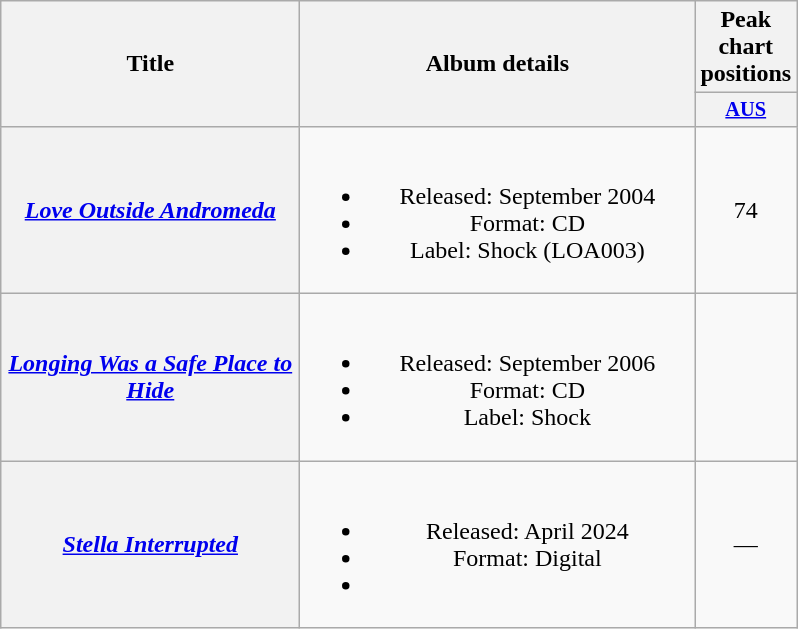<table class="wikitable plainrowheaders" style="text-align:center;" border="1">
<tr>
<th scope="col" rowspan="2" style="width:12em;">Title</th>
<th scope="col" rowspan="2" style="width:16em;">Album details</th>
<th scope="col" colspan="1">Peak chart<br>positions</th>
</tr>
<tr>
<th scope="col" style="width:3em; font-size:85%"><a href='#'>AUS</a><br></th>
</tr>
<tr>
<th scope="row"><em><a href='#'>Love Outside Andromeda</a></em></th>
<td><br><ul><li>Released: September 2004</li><li>Format: CD</li><li>Label: Shock (LOA003)</li></ul></td>
<td>74</td>
</tr>
<tr>
<th scope="row"><em><a href='#'>Longing Was a Safe Place to Hide</a></em></th>
<td><br><ul><li>Released: September 2006</li><li>Format: CD</li><li>Label: Shock</li></ul></td>
<td></td>
</tr>
<tr>
<th scope="row"><em><a href='#'>Stella Interrupted</a></em></th>
<td><br><ul><li>Released: April 2024</li><li>Format: Digital</li><li></li></ul></td>
<td>—</td>
</tr>
</table>
